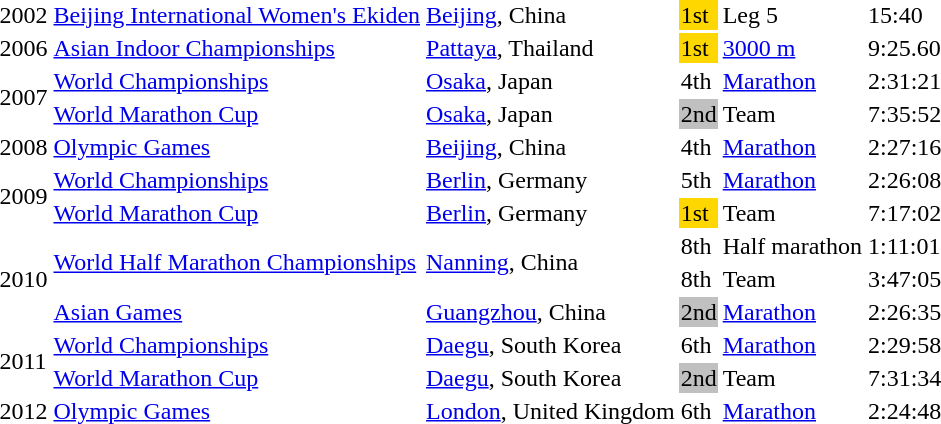<table>
<tr>
<td>2002</td>
<td><a href='#'>Beijing International Women's Ekiden</a></td>
<td><a href='#'>Beijing</a>, China</td>
<td bgcolor=gold>1st</td>
<td>Leg 5</td>
<td>15:40</td>
</tr>
<tr>
<td>2006</td>
<td><a href='#'>Asian Indoor Championships</a></td>
<td><a href='#'>Pattaya</a>, Thailand</td>
<td bgcolor=gold>1st</td>
<td><a href='#'>3000 m</a></td>
<td>9:25.60</td>
</tr>
<tr>
<td rowspan=2>2007</td>
<td><a href='#'>World Championships</a></td>
<td><a href='#'>Osaka</a>, Japan</td>
<td>4th</td>
<td><a href='#'>Marathon</a></td>
<td>2:31:21</td>
</tr>
<tr>
<td><a href='#'>World Marathon Cup</a></td>
<td><a href='#'>Osaka</a>, Japan</td>
<td bgcolor=silver>2nd</td>
<td>Team</td>
<td>7:35:52</td>
</tr>
<tr>
<td>2008</td>
<td><a href='#'>Olympic Games</a></td>
<td><a href='#'>Beijing</a>, China</td>
<td>4th</td>
<td><a href='#'>Marathon</a></td>
<td>2:27:16</td>
</tr>
<tr>
<td rowspan=2>2009</td>
<td><a href='#'>World Championships</a></td>
<td><a href='#'>Berlin</a>, Germany</td>
<td>5th</td>
<td><a href='#'>Marathon</a></td>
<td>2:26:08</td>
</tr>
<tr>
<td><a href='#'>World Marathon Cup</a></td>
<td><a href='#'>Berlin</a>, Germany</td>
<td bgcolor=gold>1st</td>
<td>Team</td>
<td>7:17:02</td>
</tr>
<tr>
<td rowspan=3>2010</td>
<td rowspan=2><a href='#'>World Half Marathon Championships</a></td>
<td rowspan=2><a href='#'>Nanning</a>, China</td>
<td>8th</td>
<td>Half marathon</td>
<td>1:11:01</td>
</tr>
<tr>
<td>8th</td>
<td>Team</td>
<td>3:47:05</td>
</tr>
<tr>
<td><a href='#'>Asian Games</a></td>
<td><a href='#'>Guangzhou</a>, China</td>
<td bgcolor="silver">2nd</td>
<td><a href='#'>Marathon</a></td>
<td>2:26:35</td>
</tr>
<tr>
<td rowspan=2>2011</td>
<td><a href='#'>World Championships</a></td>
<td><a href='#'>Daegu</a>, South Korea</td>
<td>6th</td>
<td><a href='#'>Marathon</a></td>
<td>2:29:58</td>
</tr>
<tr>
<td><a href='#'>World Marathon Cup</a></td>
<td><a href='#'>Daegu</a>, South Korea</td>
<td bgcolor=silver>2nd</td>
<td>Team</td>
<td>7:31:34</td>
</tr>
<tr>
<td>2012</td>
<td><a href='#'>Olympic Games</a></td>
<td><a href='#'>London</a>, United Kingdom</td>
<td>6th</td>
<td><a href='#'>Marathon</a></td>
<td>2:24:48</td>
</tr>
</table>
